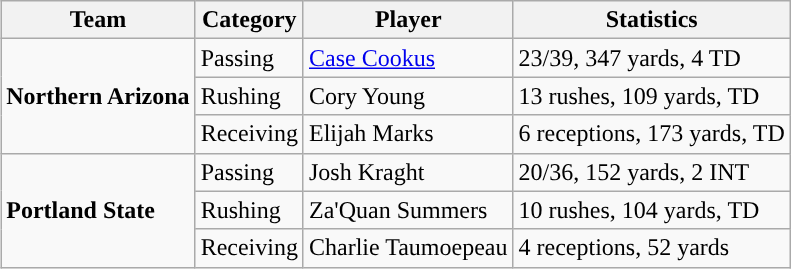<table class="wikitable" style="float: right;">
<tr>
<th>Team</th>
<th>Category</th>
<th>Player</th>
<th>Statistics</th>
</tr>
<tr>
<td rowspan=3><strong>Northern Arizona</strong></td>
<td>Passing</td>
<td><a href='#'>Case Cookus</a></td>
<td>23/39, 347 yards, 4 TD</td>
</tr>
<tr>
<td>Rushing</td>
<td>Cory Young</td>
<td>13 rushes, 109 yards, TD</td>
</tr>
<tr>
<td>Receiving</td>
<td>Elijah Marks</td>
<td>6 receptions, 173 yards, TD</td>
</tr>
<tr>
<td rowspan=3><strong>Portland State</strong></td>
<td>Passing</td>
<td>Josh Kraght</td>
<td>20/36, 152 yards, 2 INT</td>
</tr>
<tr>
<td>Rushing</td>
<td>Za'Quan Summers</td>
<td>10 rushes, 104 yards, TD</td>
</tr>
<tr>
<td>Receiving</td>
<td>Charlie Taumoepeau</td>
<td>4 receptions, 52 yards</td>
</tr>
</table>
